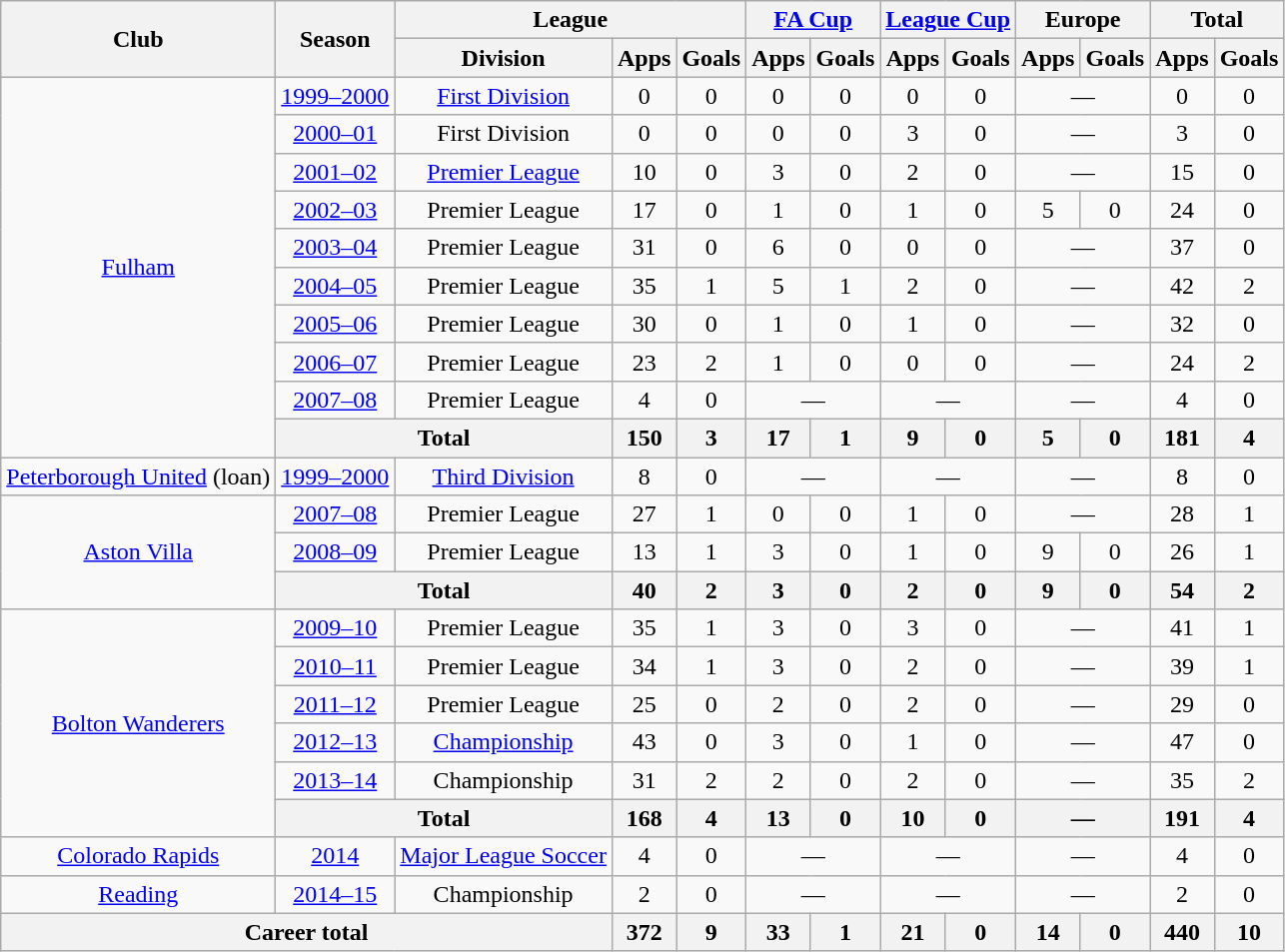<table class=wikitable style="text-align: center;">
<tr>
<th rowspan=2>Club</th>
<th rowspan=2>Season</th>
<th colspan=3>League</th>
<th colspan=2><a href='#'>FA Cup</a></th>
<th colspan=2><a href='#'>League Cup</a></th>
<th colspan=2>Europe</th>
<th colspan=2>Total</th>
</tr>
<tr>
<th>Division</th>
<th>Apps</th>
<th>Goals</th>
<th>Apps</th>
<th>Goals</th>
<th>Apps</th>
<th>Goals</th>
<th>Apps</th>
<th>Goals</th>
<th>Apps</th>
<th>Goals</th>
</tr>
<tr>
<td rowspan=10><a href='#'>Fulham</a></td>
<td><a href='#'>1999–2000</a></td>
<td><a href='#'>First Division</a></td>
<td>0</td>
<td>0</td>
<td>0</td>
<td>0</td>
<td>0</td>
<td>0</td>
<td colspan=2>—</td>
<td>0</td>
<td>0</td>
</tr>
<tr>
<td><a href='#'>2000–01</a></td>
<td>First Division</td>
<td>0</td>
<td>0</td>
<td>0</td>
<td>0</td>
<td>3</td>
<td>0</td>
<td colspan=2>—</td>
<td>3</td>
<td>0</td>
</tr>
<tr>
<td><a href='#'>2001–02</a></td>
<td><a href='#'>Premier League</a></td>
<td>10</td>
<td>0</td>
<td>3</td>
<td>0</td>
<td>2</td>
<td>0</td>
<td colspan=2>—</td>
<td>15</td>
<td>0</td>
</tr>
<tr>
<td><a href='#'>2002–03</a></td>
<td>Premier League</td>
<td>17</td>
<td>0</td>
<td>1</td>
<td>0</td>
<td>1</td>
<td>0</td>
<td>5</td>
<td>0</td>
<td>24</td>
<td>0</td>
</tr>
<tr>
<td><a href='#'>2003–04</a></td>
<td>Premier League</td>
<td>31</td>
<td>0</td>
<td>6</td>
<td>0</td>
<td>0</td>
<td>0</td>
<td colspan=2>—</td>
<td>37</td>
<td>0</td>
</tr>
<tr>
<td><a href='#'>2004–05</a></td>
<td>Premier League</td>
<td>35</td>
<td>1</td>
<td>5</td>
<td>1</td>
<td>2</td>
<td>0</td>
<td colspan=2>—</td>
<td>42</td>
<td>2</td>
</tr>
<tr>
<td><a href='#'>2005–06</a></td>
<td>Premier League</td>
<td>30</td>
<td>0</td>
<td>1</td>
<td>0</td>
<td>1</td>
<td>0</td>
<td colspan=2>—</td>
<td>32</td>
<td>0</td>
</tr>
<tr>
<td><a href='#'>2006–07</a></td>
<td>Premier League</td>
<td>23</td>
<td>2</td>
<td>1</td>
<td>0</td>
<td>0</td>
<td>0</td>
<td colspan=2>—</td>
<td>24</td>
<td>2</td>
</tr>
<tr>
<td><a href='#'>2007–08</a></td>
<td>Premier League</td>
<td>4</td>
<td>0</td>
<td colspan=2>—</td>
<td colspan=2>—</td>
<td colspan=2>—</td>
<td>4</td>
<td>0</td>
</tr>
<tr>
<th colspan=2>Total</th>
<th>150</th>
<th>3</th>
<th>17</th>
<th>1</th>
<th>9</th>
<th>0</th>
<th>5</th>
<th>0</th>
<th>181</th>
<th>4</th>
</tr>
<tr>
<td><a href='#'>Peterborough United</a> (loan)</td>
<td><a href='#'>1999–2000</a></td>
<td><a href='#'>Third Division</a></td>
<td>8</td>
<td>0</td>
<td colspan=2>—</td>
<td colspan=2>—</td>
<td colspan=2>—</td>
<td>8</td>
<td>0</td>
</tr>
<tr>
<td rowspan=3><a href='#'>Aston Villa</a></td>
<td><a href='#'>2007–08</a></td>
<td>Premier League</td>
<td>27</td>
<td>1</td>
<td>0</td>
<td>0</td>
<td>1</td>
<td>0</td>
<td colspan=2>—</td>
<td>28</td>
<td>1</td>
</tr>
<tr>
<td><a href='#'>2008–09</a></td>
<td>Premier League</td>
<td>13</td>
<td>1</td>
<td>3</td>
<td>0</td>
<td>1</td>
<td>0</td>
<td>9</td>
<td>0</td>
<td>26</td>
<td>1</td>
</tr>
<tr>
<th colspan=2>Total</th>
<th>40</th>
<th>2</th>
<th>3</th>
<th>0</th>
<th>2</th>
<th>0</th>
<th>9</th>
<th>0</th>
<th>54</th>
<th>2</th>
</tr>
<tr>
<td rowspan=6><a href='#'>Bolton Wanderers</a></td>
<td><a href='#'>2009–10</a></td>
<td>Premier League</td>
<td>35</td>
<td>1</td>
<td>3</td>
<td>0</td>
<td>3</td>
<td>0</td>
<td colspan=2>—</td>
<td>41</td>
<td>1</td>
</tr>
<tr>
<td><a href='#'>2010–11</a></td>
<td>Premier League</td>
<td>34</td>
<td>1</td>
<td>3</td>
<td>0</td>
<td>2</td>
<td>0</td>
<td colspan=2>—</td>
<td>39</td>
<td>1</td>
</tr>
<tr>
<td><a href='#'>2011–12</a></td>
<td>Premier League</td>
<td>25</td>
<td>0</td>
<td>2</td>
<td>0</td>
<td>2</td>
<td>0</td>
<td colspan=2>—</td>
<td>29</td>
<td>0</td>
</tr>
<tr>
<td><a href='#'>2012–13</a></td>
<td><a href='#'>Championship</a></td>
<td>43</td>
<td>0</td>
<td>3</td>
<td>0</td>
<td>1</td>
<td>0</td>
<td colspan=2>—</td>
<td>47</td>
<td>0</td>
</tr>
<tr>
<td><a href='#'>2013–14</a></td>
<td>Championship</td>
<td>31</td>
<td>2</td>
<td>2</td>
<td>0</td>
<td>2</td>
<td>0</td>
<td colspan=2>—</td>
<td>35</td>
<td>2</td>
</tr>
<tr>
<th colspan=2>Total</th>
<th>168</th>
<th>4</th>
<th>13</th>
<th>0</th>
<th>10</th>
<th>0</th>
<th colspan=2>—</th>
<th>191</th>
<th>4</th>
</tr>
<tr>
<td><a href='#'>Colorado Rapids</a></td>
<td><a href='#'>2014</a></td>
<td><a href='#'>Major League Soccer</a></td>
<td>4</td>
<td>0</td>
<td colspan=2>—</td>
<td colspan=2>—</td>
<td colspan=2>—</td>
<td>4</td>
<td>0</td>
</tr>
<tr>
<td><a href='#'>Reading</a></td>
<td><a href='#'>2014–15</a></td>
<td>Championship</td>
<td>2</td>
<td>0</td>
<td colspan=2>—</td>
<td colspan=2>—</td>
<td colspan=2>—</td>
<td>2</td>
<td>0</td>
</tr>
<tr>
<th colspan=3>Career total</th>
<th>372</th>
<th>9</th>
<th>33</th>
<th>1</th>
<th>21</th>
<th>0</th>
<th>14</th>
<th>0</th>
<th>440</th>
<th>10</th>
</tr>
</table>
